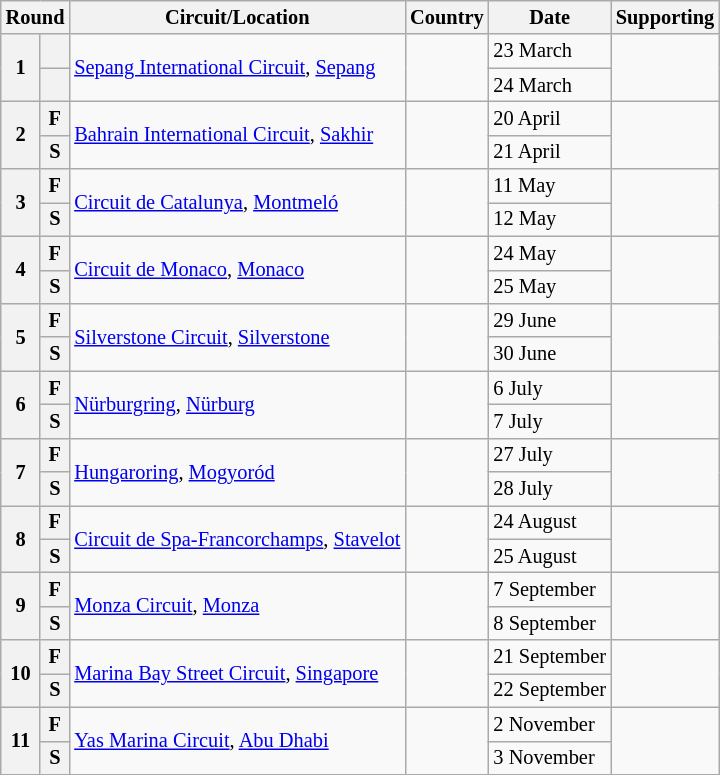<table class="wikitable" style="font-size: 85%;">
<tr>
<th colspan=2>Round</th>
<th>Circuit/Location</th>
<th>Country</th>
<th>Date</th>
<th>Supporting</th>
</tr>
<tr>
<th rowspan=2>1</th>
<th></th>
<td rowspan=2><a href='#'>Sepang International Circuit</a>, <a href='#'>Sepang</a></td>
<td rowspan=2></td>
<td>23 March</td>
<td rowspan=2><em></em></td>
</tr>
<tr>
<th></th>
<td>24 March</td>
</tr>
<tr>
<th rowspan=2>2</th>
<th>F</th>
<td rowspan=2><a href='#'>Bahrain International Circuit</a>, <a href='#'>Sakhir</a></td>
<td rowspan=2></td>
<td>20 April</td>
<td rowspan=2><em></em></td>
</tr>
<tr>
<th>S</th>
<td>21 April</td>
</tr>
<tr>
<th rowspan=2>3</th>
<th>F</th>
<td rowspan=2><a href='#'>Circuit de Catalunya</a>, <a href='#'>Montmeló</a></td>
<td rowspan=2></td>
<td>11 May</td>
<td rowspan=2><em></em></td>
</tr>
<tr>
<th>S</th>
<td>12 May</td>
</tr>
<tr>
<th rowspan=2>4</th>
<th>F</th>
<td rowspan=2><a href='#'>Circuit de Monaco</a>, <a href='#'>Monaco</a></td>
<td rowspan=2></td>
<td>24 May</td>
<td rowspan=2><em></em></td>
</tr>
<tr>
<th>S</th>
<td>25 May</td>
</tr>
<tr>
<th rowspan=2>5</th>
<th>F</th>
<td rowspan=2><a href='#'>Silverstone Circuit</a>, <a href='#'>Silverstone</a></td>
<td rowspan=2></td>
<td>29 June</td>
<td rowspan=2><em></em></td>
</tr>
<tr>
<th>S</th>
<td>30 June</td>
</tr>
<tr>
<th rowspan=2>6</th>
<th>F</th>
<td rowspan=2><a href='#'>Nürburgring</a>, <a href='#'>Nürburg</a></td>
<td rowspan=2></td>
<td>6 July</td>
<td rowspan=2><em></em></td>
</tr>
<tr>
<th>S</th>
<td>7 July</td>
</tr>
<tr>
<th rowspan=2>7</th>
<th>F</th>
<td rowspan=2><a href='#'>Hungaroring</a>, <a href='#'>Mogyoród</a></td>
<td rowspan=2></td>
<td>27 July</td>
<td rowspan=2><em></em></td>
</tr>
<tr>
<th>S</th>
<td>28 July</td>
</tr>
<tr>
<th rowspan=2>8</th>
<th>F</th>
<td rowspan=2><a href='#'>Circuit de Spa-Francorchamps</a>, <a href='#'>Stavelot</a></td>
<td rowspan=2></td>
<td>24 August</td>
<td rowspan=2><em></em></td>
</tr>
<tr>
<th>S</th>
<td>25 August</td>
</tr>
<tr>
<th rowspan=2>9</th>
<th>F</th>
<td rowspan=2><a href='#'>Monza Circuit</a>, <a href='#'>Monza</a></td>
<td rowspan=2></td>
<td>7 September</td>
<td rowspan=2><em></em></td>
</tr>
<tr>
<th>S</th>
<td>8 September</td>
</tr>
<tr>
<th rowspan=2>10</th>
<th>F</th>
<td rowspan=2><a href='#'>Marina Bay Street Circuit</a>, <a href='#'>Singapore</a></td>
<td rowspan=2></td>
<td>21 September</td>
<td rowspan=2><em></em></td>
</tr>
<tr>
<th>S</th>
<td>22 September</td>
</tr>
<tr>
<th rowspan=2>11</th>
<th>F</th>
<td rowspan=2><a href='#'>Yas Marina Circuit</a>, <a href='#'>Abu Dhabi</a></td>
<td rowspan=2></td>
<td>2 November</td>
<td rowspan=2><em></em></td>
</tr>
<tr>
<th>S</th>
<td>3 November</td>
</tr>
</table>
